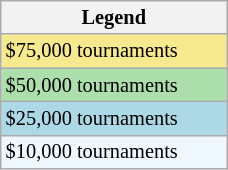<table class="wikitable" style="font-size:85%; width:12%;">
<tr>
<th>Legend</th>
</tr>
<tr style="background:#f7e98e;">
<td>$75,000 tournaments</td>
</tr>
<tr style="background:#addfad;">
<td>$50,000 tournaments</td>
</tr>
<tr style="background:lightblue;">
<td>$25,000 tournaments</td>
</tr>
<tr style="background:#f0f8ff;">
<td>$10,000 tournaments</td>
</tr>
</table>
